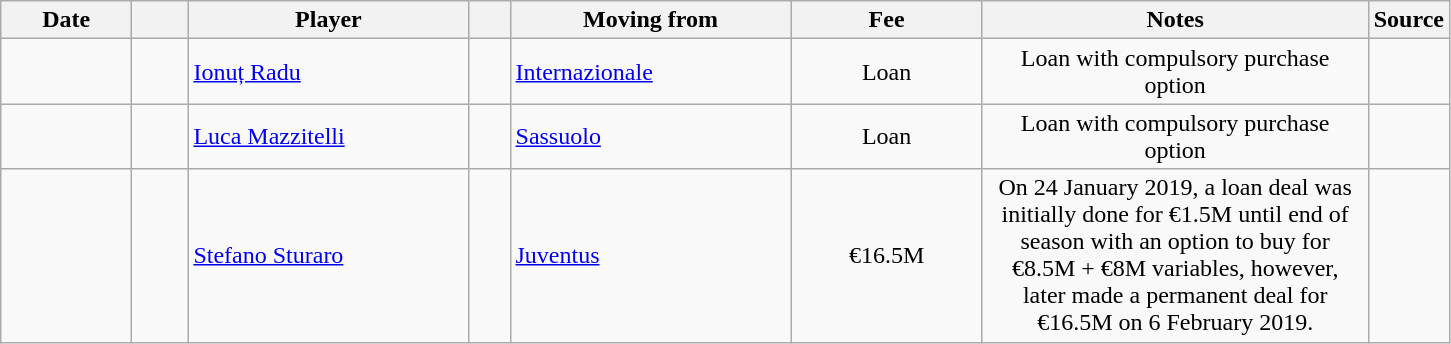<table class="wikitable sortable">
<tr>
<th style="width:80px;">Date</th>
<th style="width:30px;"></th>
<th style="width:180px;">Player</th>
<th style="width:20px;"></th>
<th style="width:180px;">Moving from</th>
<th style="width:120px;" class="unsortable">Fee</th>
<th style="width:250px;" class="unsortable">Notes</th>
<th style="width:20px;">Source</th>
</tr>
<tr>
<td></td>
<td align=center></td>
<td> <a href='#'>Ionuț Radu</a></td>
<td align=center></td>
<td> <a href='#'>Internazionale</a></td>
<td align=center>Loan</td>
<td align=center>Loan with compulsory purchase option</td>
<td></td>
</tr>
<tr>
<td></td>
<td align=center></td>
<td> <a href='#'>Luca Mazzitelli</a></td>
<td align=center></td>
<td> <a href='#'>Sassuolo</a></td>
<td align=center>Loan</td>
<td align=center>Loan with compulsory purchase option</td>
<td></td>
</tr>
<tr>
<td></td>
<td align="center"></td>
<td> <a href='#'>Stefano Sturaro</a></td>
<td align="center"></td>
<td align=left> <a href='#'>Juventus</a></td>
<td align=center>€16.5M</td>
<td align=center>On 24 January 2019, a loan deal was initially done for €1.5M until end of season with an option to buy for €8.5M + €8M variables, however, later made a permanent deal for €16.5M on 6 February 2019.</td>
<td></td>
</tr>
</table>
